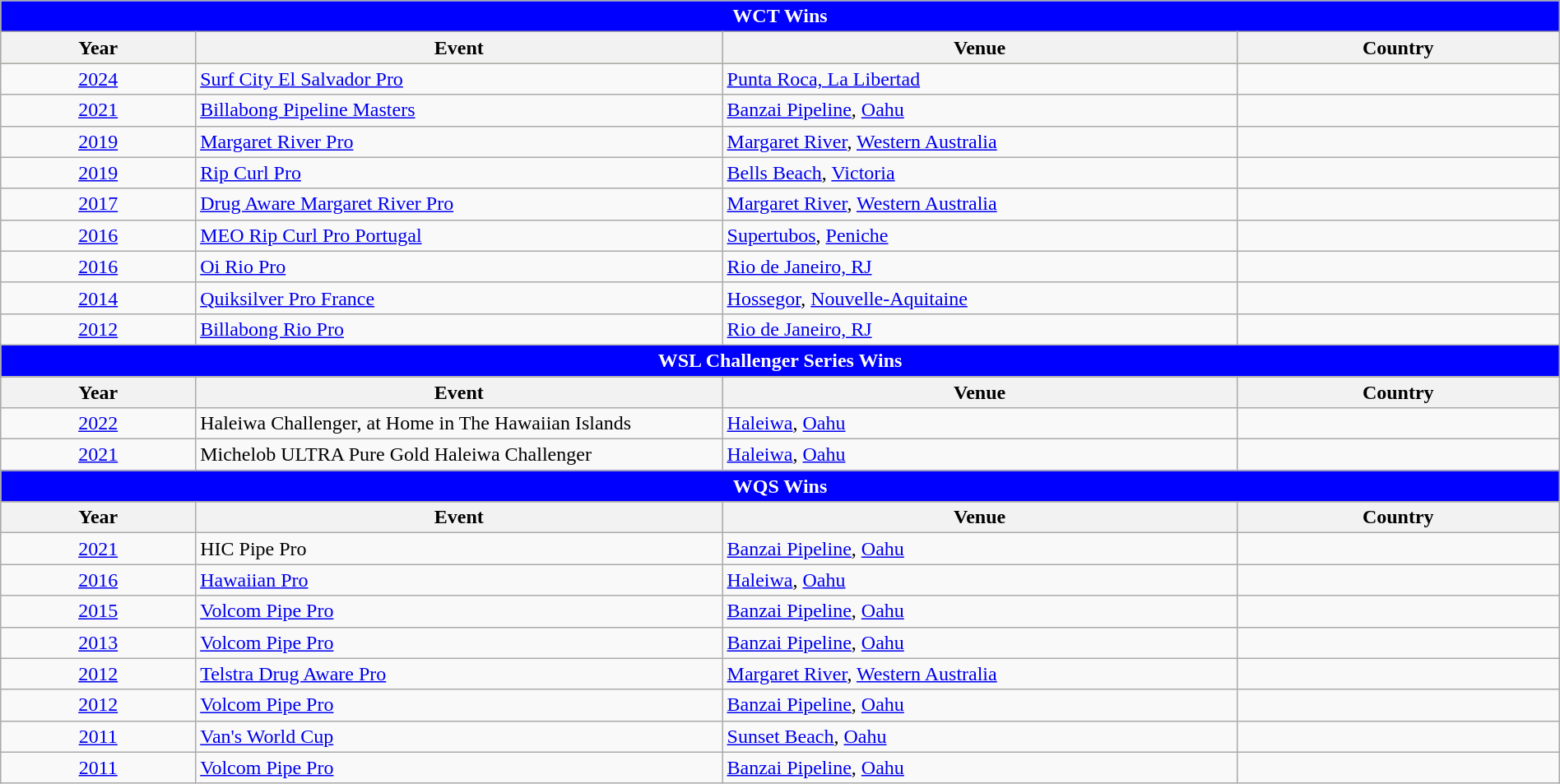<table class="wikitable" style="width:100%;">
<tr bgcolor=skyblue>
<td colspan=4; style="background: blue; color: white" align="center"><strong>WCT Wins</strong></td>
</tr>
<tr bgcolor=#bdb76b>
<th>Year</th>
<th>Event</th>
<th>Venue</th>
<th>Country</th>
</tr>
<tr>
<td style="text-align:center"><a href='#'>2024</a></td>
<td><a href='#'>Surf City El Salvador Pro</a></td>
<td><a href='#'>Punta Roca, La Libertad</a></td>
<td></td>
</tr>
<tr>
<td style=text-align:center><a href='#'>2021</a></td>
<td><a href='#'>Billabong Pipeline Masters</a></td>
<td><a href='#'>Banzai Pipeline</a>, <a href='#'>Oahu</a></td>
<td></td>
</tr>
<tr>
<td style=text-align:center><a href='#'>2019</a></td>
<td><a href='#'>Margaret River Pro</a></td>
<td><a href='#'>Margaret River</a>, <a href='#'>Western Australia</a></td>
<td></td>
</tr>
<tr>
<td style=text-align:center><a href='#'>2019</a></td>
<td><a href='#'>Rip Curl Pro</a></td>
<td><a href='#'>Bells Beach</a>, <a href='#'> Victoria</a></td>
<td></td>
</tr>
<tr>
<td style=text-align:center><a href='#'>2017</a></td>
<td><a href='#'>Drug Aware Margaret River Pro</a></td>
<td><a href='#'>Margaret River</a>, <a href='#'>Western Australia</a></td>
<td></td>
</tr>
<tr>
<td style=text-align:center><a href='#'>2016</a></td>
<td><a href='#'>MEO Rip Curl Pro Portugal</a></td>
<td><a href='#'>Supertubos</a>, <a href='#'>Peniche</a></td>
<td></td>
</tr>
<tr>
<td style=text-align:center><a href='#'>2016</a></td>
<td><a href='#'>Oi Rio Pro</a></td>
<td><a href='#'>Rio de Janeiro, RJ</a></td>
<td></td>
</tr>
<tr>
<td style=text-align:center><a href='#'>2014</a></td>
<td><a href='#'>Quiksilver Pro France</a></td>
<td><a href='#'>Hossegor</a>, <a href='#'>Nouvelle-Aquitaine</a></td>
<td></td>
</tr>
<tr>
<td style=text-align:center><a href='#'>2012</a></td>
<td><a href='#'>Billabong Rio Pro</a></td>
<td><a href='#'>Rio de Janeiro, RJ</a></td>
<td></td>
</tr>
<tr>
<td colspan=4; style="background: blue; color: white" align="center"><strong>WSL Challenger Series Wins</strong></td>
</tr>
<tr bgcolor=#bdb76b>
<th>Year</th>
<th>Event</th>
<th>Venue</th>
<th>Country</th>
</tr>
<tr>
<td style="text-align:center"><a href='#'>2022</a></td>
<td>Haleiwa Challenger, at Home in The Hawaiian Islands</td>
<td><a href='#'>Haleiwa</a>, <a href='#'>Oahu</a></td>
<td></td>
</tr>
<tr>
<td style="text-align:center"><a href='#'>2021</a></td>
<td>Michelob ULTRA Pure Gold Haleiwa Challenger</td>
<td><a href='#'>Haleiwa</a>, <a href='#'>Oahu</a></td>
<td></td>
</tr>
<tr>
<td colspan=4; style="background: blue; color: white" align="center"><strong>WQS Wins</strong></td>
</tr>
<tr bgcolor=#bdb76b>
<th>Year</th>
<th width=   33.8%>Event</th>
<th width=     33%>Venue</th>
<th>Country</th>
</tr>
<tr>
<td style=text-align:center><a href='#'>2021</a></td>
<td>HIC Pipe Pro</td>
<td><a href='#'>Banzai Pipeline</a>, <a href='#'>Oahu</a></td>
<td></td>
</tr>
<tr>
<td style=text-align:center><a href='#'>2016</a></td>
<td><a href='#'>Hawaiian Pro</a></td>
<td><a href='#'>Haleiwa</a>, <a href='#'>Oahu</a></td>
<td></td>
</tr>
<tr>
<td style=text-align:center><a href='#'>2015</a></td>
<td><a href='#'>Volcom Pipe Pro</a></td>
<td><a href='#'>Banzai Pipeline</a>, <a href='#'>Oahu</a></td>
<td></td>
</tr>
<tr>
<td style=text-align:center><a href='#'>2013</a></td>
<td><a href='#'>Volcom Pipe Pro</a></td>
<td><a href='#'>Banzai Pipeline</a>, <a href='#'>Oahu</a></td>
<td></td>
</tr>
<tr>
<td style=text-align:center><a href='#'>2012</a></td>
<td><a href='#'>Telstra Drug Aware Pro</a></td>
<td><a href='#'>Margaret River</a>, <a href='#'>Western Australia</a></td>
<td></td>
</tr>
<tr>
<td style=text-align:center><a href='#'>2012</a></td>
<td><a href='#'>Volcom Pipe Pro</a></td>
<td><a href='#'>Banzai Pipeline</a>, <a href='#'>Oahu</a></td>
<td></td>
</tr>
<tr>
<td style=text-align:center><a href='#'>2011</a></td>
<td><a href='#'>Van's World Cup</a></td>
<td><a href='#'>Sunset Beach</a>, <a href='#'>Oahu</a></td>
<td></td>
</tr>
<tr>
<td style=text-align:center><a href='#'>2011</a></td>
<td><a href='#'>Volcom Pipe Pro</a></td>
<td><a href='#'>Banzai Pipeline</a>, <a href='#'>Oahu</a></td>
<td></td>
</tr>
</table>
